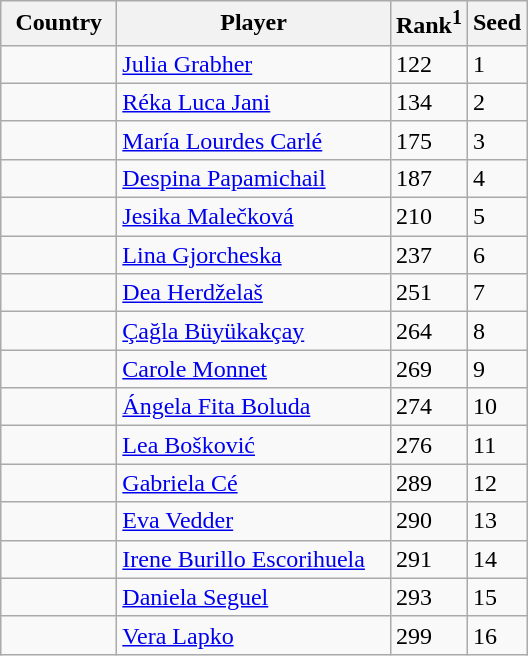<table class="sortable wikitable">
<tr>
<th width="70">Country</th>
<th width="175">Player</th>
<th>Rank<sup>1</sup></th>
<th>Seed</th>
</tr>
<tr>
<td></td>
<td><a href='#'>Julia Grabher</a></td>
<td>122</td>
<td>1</td>
</tr>
<tr>
<td></td>
<td><a href='#'>Réka Luca Jani</a></td>
<td>134</td>
<td>2</td>
</tr>
<tr>
<td></td>
<td><a href='#'>María Lourdes Carlé</a></td>
<td>175</td>
<td>3</td>
</tr>
<tr>
<td></td>
<td><a href='#'>Despina Papamichail</a></td>
<td>187</td>
<td>4</td>
</tr>
<tr>
<td></td>
<td><a href='#'>Jesika Malečková</a></td>
<td>210</td>
<td>5</td>
</tr>
<tr>
<td></td>
<td><a href='#'>Lina Gjorcheska</a></td>
<td>237</td>
<td>6</td>
</tr>
<tr>
<td></td>
<td><a href='#'>Dea Herdželaš</a></td>
<td>251</td>
<td>7</td>
</tr>
<tr>
<td></td>
<td><a href='#'>Çağla Büyükakçay</a></td>
<td>264</td>
<td>8</td>
</tr>
<tr>
<td></td>
<td><a href='#'>Carole Monnet</a></td>
<td>269</td>
<td>9</td>
</tr>
<tr>
<td></td>
<td><a href='#'>Ángela Fita Boluda</a></td>
<td>274</td>
<td>10</td>
</tr>
<tr>
<td></td>
<td><a href='#'>Lea Bošković</a></td>
<td>276</td>
<td>11</td>
</tr>
<tr>
<td></td>
<td><a href='#'>Gabriela Cé</a></td>
<td>289</td>
<td>12</td>
</tr>
<tr>
<td></td>
<td><a href='#'>Eva Vedder</a></td>
<td>290</td>
<td>13</td>
</tr>
<tr>
<td></td>
<td><a href='#'>Irene Burillo Escorihuela</a></td>
<td>291</td>
<td>14</td>
</tr>
<tr>
<td></td>
<td><a href='#'>Daniela Seguel</a></td>
<td>293</td>
<td>15</td>
</tr>
<tr>
<td></td>
<td><a href='#'>Vera Lapko</a></td>
<td>299</td>
<td>16</td>
</tr>
</table>
